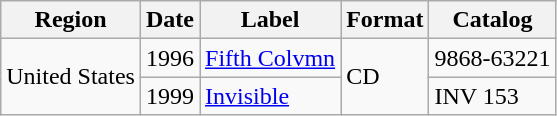<table class="wikitable">
<tr>
<th>Region</th>
<th>Date</th>
<th>Label</th>
<th>Format</th>
<th>Catalog</th>
</tr>
<tr>
<td rowspan="2">United States</td>
<td>1996</td>
<td><a href='#'>Fifth Colvmn</a></td>
<td rowspan="2">CD</td>
<td>9868-63221</td>
</tr>
<tr>
<td>1999</td>
<td><a href='#'>Invisible</a></td>
<td>INV 153</td>
</tr>
</table>
